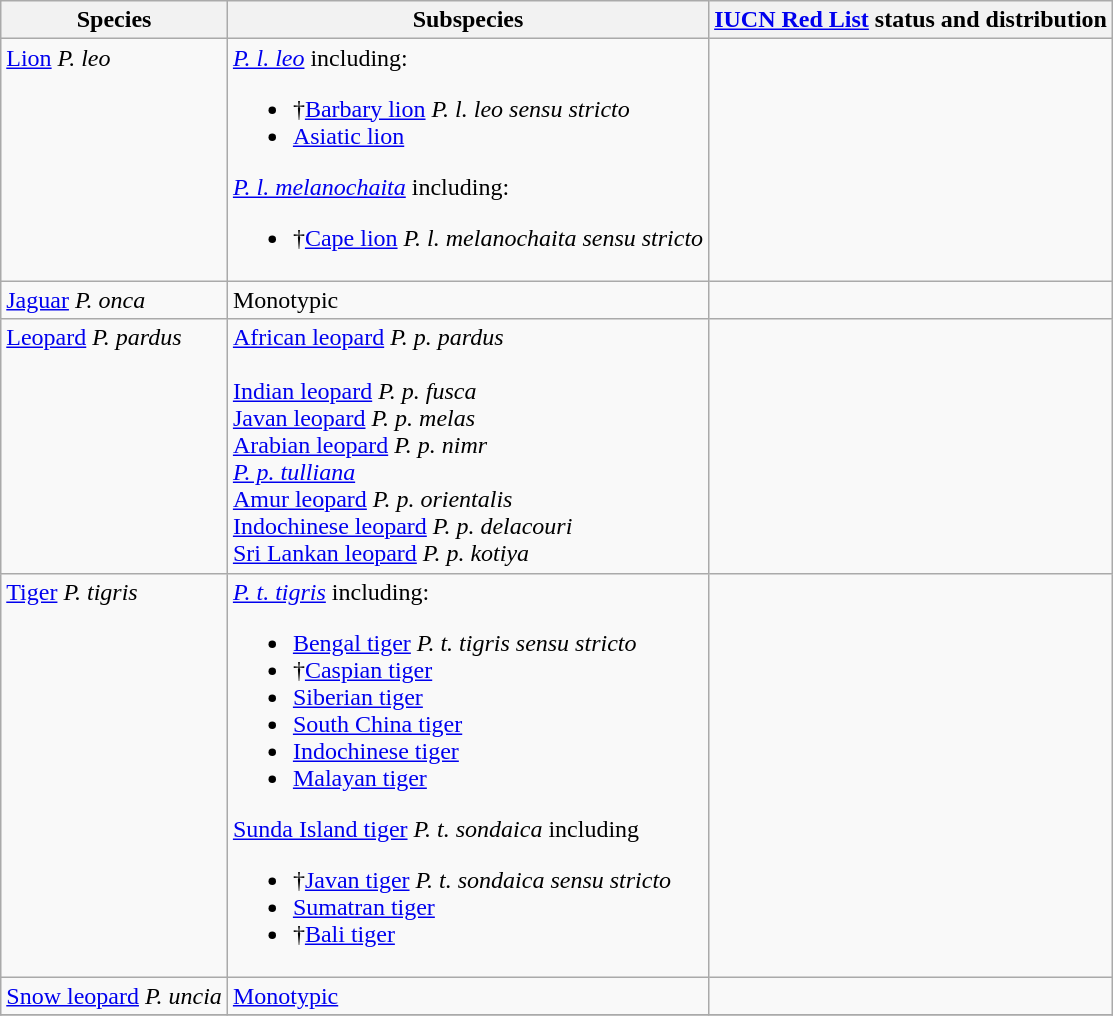<table class="wikitable">
<tr>
<th>Species</th>
<th>Subspecies</th>
<th><a href='#'>IUCN Red List</a> status and distribution</th>
</tr>
<tr style="vertical-align: top;">
<td><a href='#'>Lion</a> <em>P. leo</em> <br></td>
<td><a href='#'><em>P. l. leo</em></a>  including:<br><ul><li>†<a href='#'>Barbary lion</a> <em>P. l. leo</em> <em>sensu stricto</em></li><li><a href='#'>Asiatic lion</a> </li></ul><a href='#'><em>P. l. melanochaita</em></a>  including:<ul><li>†<a href='#'>Cape lion</a> <em>P. l. melanochaita</em> <em>sensu stricto</em></li></ul></td>
<td><a href='#'></a><br></td>
</tr>
<tr style="vertical-align: top;">
<td><a href='#'>Jaguar</a> <em>P. onca</em> <br></td>
<td>Monotypic</td>
<td><a href='#'></a><br></td>
</tr>
<tr style="vertical-align: top;">
<td><a href='#'>Leopard</a> <em>P. pardus</em> <br></td>
<td><a href='#'>African leopard</a> <em>P. p. pardus</em> <br><br><a href='#'>Indian leopard</a> <em>P. p. fusca</em> <br><a href='#'>Javan leopard</a> <em>P. p. melas</em> <br><a href='#'>Arabian leopard</a> <em>P. p. nimr</em> <br><a href='#'><em>P. p. tulliana</em></a> <br><a href='#'>Amur leopard</a> <em>P. p. orientalis</em> <br><a href='#'>Indochinese leopard</a> <em>P. p. delacouri</em> <br><a href='#'>Sri Lankan leopard</a> <em>P. p. kotiya</em> </td>
<td><br></td>
</tr>
<tr style="vertical-align: top;">
<td><a href='#'>Tiger</a>  <em>P. tigris</em> <br><span></span></td>
<td style="white-space: nowrap;"><a href='#'><em>P. t. tigris</em></a>  including:<br><ul><li><a href='#'>Bengal tiger</a> <em>P. t. tigris</em> <em>sensu stricto</em></li><li>†<a href='#'>Caspian tiger</a> </li><li><a href='#'>Siberian tiger</a> </li><li><a href='#'>South China tiger</a> </li><li><a href='#'>Indochinese tiger</a> </li><li><a href='#'>Malayan tiger</a> </li></ul><a href='#'>Sunda Island tiger</a> <em>P. t. sondaica</em>  including<ul><li>†<a href='#'>Javan tiger</a> <em>P. t. sondaica</em> <em>sensu stricto</em></li><li><a href='#'>Sumatran tiger</a> </li><li>†<a href='#'>Bali tiger</a> </li></ul></td>
<td><a href='#'></a><br></td>
</tr>
<tr style="vertical-align: top;">
<td><a href='#'>Snow leopard</a> <em>P. uncia</em> <br></td>
<td><a href='#'>Monotypic</a></td>
<td><br></td>
</tr>
<tr>
</tr>
</table>
